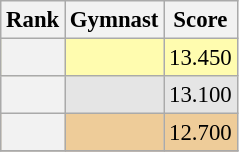<table class="wikitable sortable" style="text-align:center; font-size:95%">
<tr>
<th scope=col>Rank</th>
<th scope=col>Gymnast</th>
<th scope=col>Score</th>
</tr>
<tr bgcolor=fffcaf>
<th scope=row style="text-align:center"></th>
<td align=left></td>
<td>13.450</td>
</tr>
<tr bgcolor=e5e5e5>
<th scope=row style="text-align:center"></th>
<td align=left></td>
<td>13.100</td>
</tr>
<tr bgcolor=eecc99>
<th scope=row style="text-align:center"></th>
<td align=left></td>
<td>12.700</td>
</tr>
<tr>
</tr>
</table>
